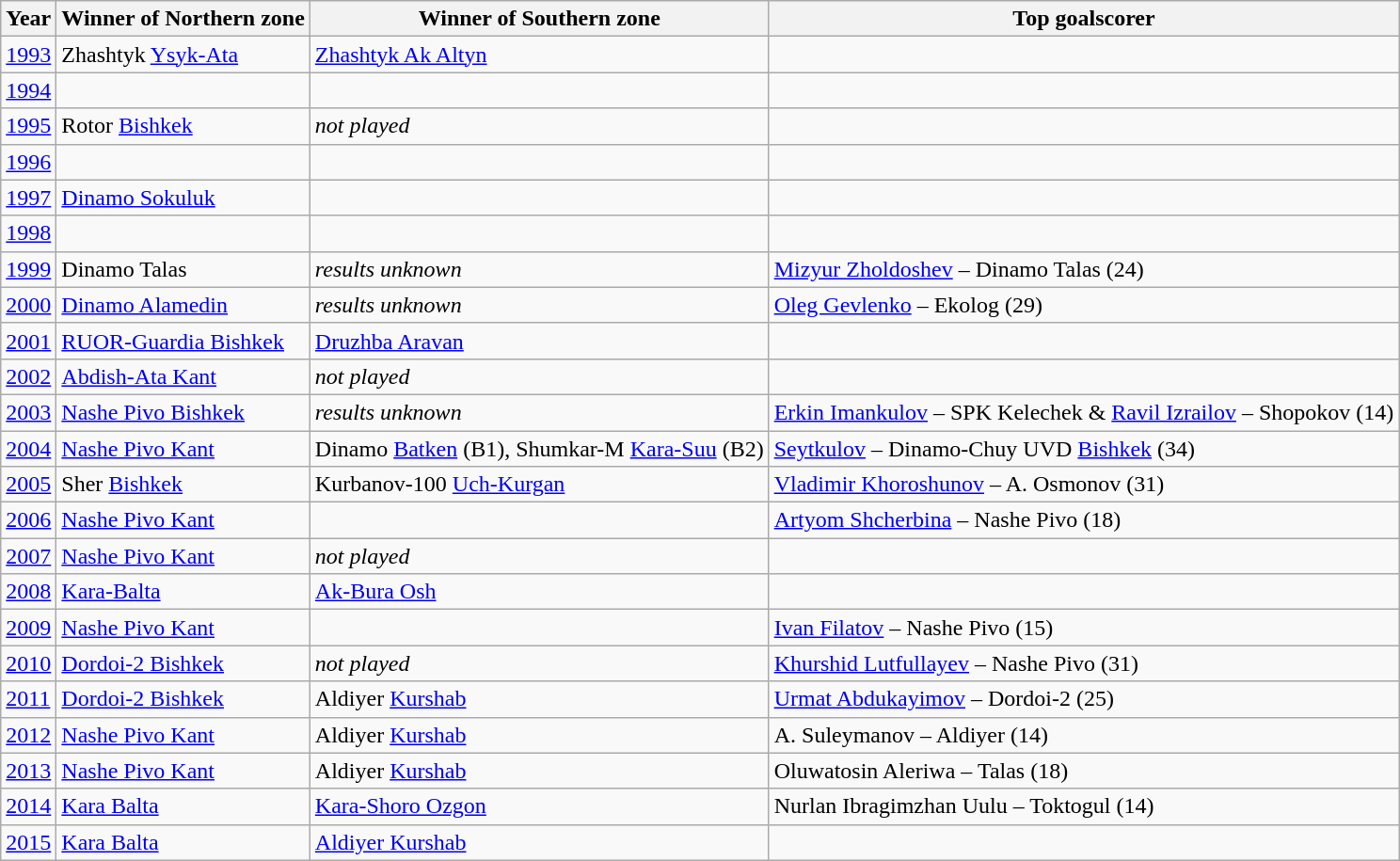<table class="wikitable">
<tr>
<th><strong>Year</strong></th>
<th>Winner of <strong>Northern zone</strong></th>
<th>Winner of <strong>Southern zone</strong></th>
<th><strong>Top goalscorer</strong></th>
</tr>
<tr>
<td><a href='#'>1993</a></td>
<td>Zhashtyk <a href='#'>Ysyk-Ata</a></td>
<td><a href='#'>Zhashtyk Ak Altyn</a></td>
<td></td>
</tr>
<tr>
<td><a href='#'>1994</a></td>
<td></td>
<td></td>
<td></td>
</tr>
<tr>
<td><a href='#'>1995</a></td>
<td>Rotor <a href='#'>Bishkek</a></td>
<td><em>not played</em></td>
<td></td>
</tr>
<tr>
<td><a href='#'>1996</a></td>
<td></td>
<td></td>
<td></td>
</tr>
<tr>
<td><a href='#'>1997</a></td>
<td><a href='#'>Dinamo Sokuluk</a></td>
<td></td>
<td></td>
</tr>
<tr>
<td><a href='#'>1998</a></td>
<td></td>
<td></td>
<td></td>
</tr>
<tr>
<td><a href='#'>1999</a></td>
<td>Dinamo Talas</td>
<td><em>results unknown</em></td>
<td><a href='#'>Mizyur Zholdoshev</a> – Dinamo Talas (24)</td>
</tr>
<tr>
<td><a href='#'>2000</a></td>
<td><a href='#'>Dinamo Alamedin</a></td>
<td><em>results unknown</em></td>
<td><a href='#'>Oleg Gevlenko</a> – Ekolog (29)</td>
</tr>
<tr>
<td><a href='#'>2001</a></td>
<td><a href='#'>RUOR-Guardia Bishkek</a></td>
<td><a href='#'>Druzhba Aravan</a></td>
<td></td>
</tr>
<tr>
<td><a href='#'>2002</a></td>
<td><a href='#'>Abdish-Ata Kant</a></td>
<td><em>not played</em></td>
<td></td>
</tr>
<tr>
<td><a href='#'>2003</a></td>
<td><a href='#'>Nashe Pivo Bishkek</a></td>
<td><em>results unknown</em></td>
<td><a href='#'>Erkin Imankulov</a> – SPK Kelechek & <a href='#'>Ravil Izrailov</a> – Shopokov (14)</td>
</tr>
<tr>
<td><a href='#'>2004</a></td>
<td><a href='#'>Nashe Pivo Kant</a></td>
<td>Dinamo <a href='#'>Batken</a> (B1), Shumkar-M <a href='#'>Kara-Suu</a> (B2)</td>
<td><a href='#'>Seytkulov</a> – Dinamo-Chuy UVD <a href='#'>Bishkek</a> (34)</td>
</tr>
<tr>
<td><a href='#'>2005</a></td>
<td>Sher <a href='#'>Bishkek</a></td>
<td>Kurbanov-100 <a href='#'>Uch-Kurgan</a></td>
<td><a href='#'>Vladimir Khoroshunov</a> –  A. Osmonov (31)</td>
</tr>
<tr>
<td><a href='#'>2006</a></td>
<td><a href='#'>Nashe Pivo Kant</a></td>
<td></td>
<td> <a href='#'>Artyom Shcherbina</a> – Nashe Pivo (18)</td>
</tr>
<tr>
<td><a href='#'>2007</a></td>
<td><a href='#'>Nashe Pivo Kant</a></td>
<td><em>not played</em></td>
<td></td>
</tr>
<tr>
<td><a href='#'>2008</a></td>
<td><a href='#'>Kara-Balta</a></td>
<td><a href='#'>Ak-Bura Osh</a></td>
<td></td>
</tr>
<tr>
<td><a href='#'>2009</a></td>
<td><a href='#'>Nashe Pivo Kant</a></td>
<td></td>
<td> <a href='#'>Ivan Filatov</a> – Nashe Pivo (15)</td>
</tr>
<tr>
<td><a href='#'>2010</a></td>
<td><a href='#'>Dordoi-2 Bishkek</a></td>
<td><em>not played</em></td>
<td> <a href='#'>Khurshid Lutfullayev</a> – Nashe Pivo (31)</td>
</tr>
<tr>
<td><a href='#'>2011</a></td>
<td><a href='#'>Dordoi-2 Bishkek</a></td>
<td>Aldiyer <a href='#'>Kurshab</a></td>
<td> <a href='#'>Urmat Abdukayimov</a> – Dordoi-2 (25)</td>
</tr>
<tr>
<td><a href='#'>2012</a></td>
<td><a href='#'>Nashe Pivo Kant</a></td>
<td>Aldiyer <a href='#'>Kurshab</a></td>
<td> A. Suleymanov – Aldiyer (14)</td>
</tr>
<tr>
<td><a href='#'>2013</a></td>
<td><a href='#'>Nashe Pivo Kant</a></td>
<td>Aldiyer <a href='#'>Kurshab</a></td>
<td> Oluwatosin Aleriwa – Talas (18)</td>
</tr>
<tr>
<td><a href='#'>2014</a></td>
<td><a href='#'>Kara Balta</a></td>
<td><a href='#'>Kara-Shoro Ozgon</a></td>
<td> Nurlan Ibragimzhan Uulu – Toktogul (14)</td>
</tr>
<tr>
<td><a href='#'>2015</a></td>
<td><a href='#'>Kara Balta</a></td>
<td><a href='#'>Aldiyer Kurshab</a></td>
<td></td>
</tr>
</table>
